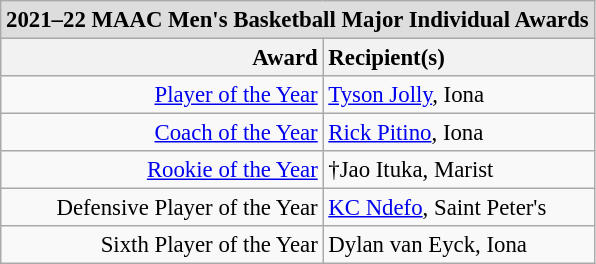<table class="wikitable" style="white-space:nowrap; font-size:95%;">
<tr>
<td colspan="7" style="text-align:center; background:#ddd;"><strong>2021–22 MAAC Men's Basketball Major Individual Awards</strong> </td>
</tr>
<tr>
<th style="text-align:right;">Award</th>
<th style="text-align:left;">Recipient(s)</th>
</tr>
<tr>
<td style="text-align:right;"><a href='#'>Player of the Year</a></td>
<td style="text-align:left;"><a href='#'>Tyson Jolly</a>, Iona</td>
</tr>
<tr>
<td style="text-align:right;"><a href='#'>Coach of the Year</a></td>
<td style="text-align:left;"><a href='#'>Rick Pitino</a>, Iona</td>
</tr>
<tr>
<td style="text-align:right;"><a href='#'>Rookie of the Year</a></td>
<td style="text-align:left;">†Jao Ituka, Marist</td>
</tr>
<tr>
<td style="text-align:right;">Defensive Player of the Year</td>
<td style="text-align:left;"><a href='#'>KC Ndefo</a>, Saint Peter's</td>
</tr>
<tr>
<td style="text-align:right;">Sixth Player of the Year</td>
<td style="text-align:left;">Dylan van Eyck, Iona</td>
</tr>
</table>
